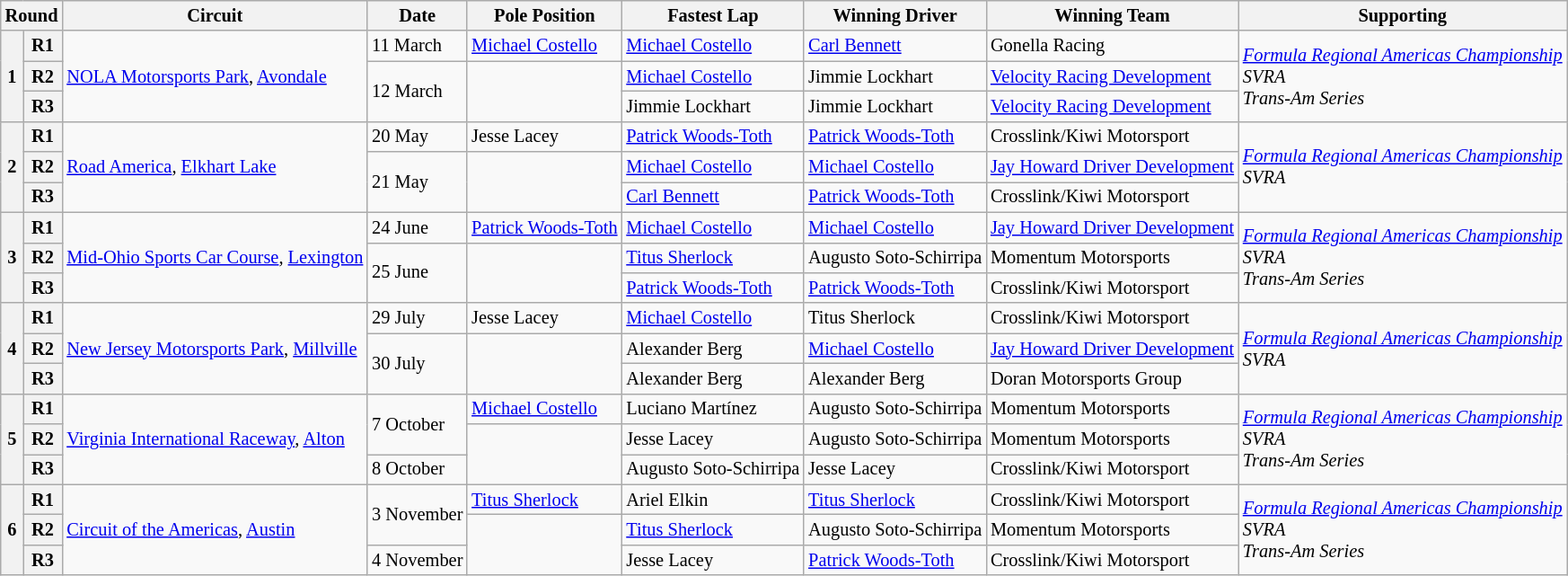<table class="wikitable" style="font-size:85%;">
<tr>
<th colspan=2>Round</th>
<th>Circuit</th>
<th>Date</th>
<th>Pole Position</th>
<th>Fastest Lap</th>
<th>Winning Driver</th>
<th>Winning Team</th>
<th>Supporting</th>
</tr>
<tr>
<th rowspan=3>1</th>
<th>R1</th>
<td rowspan=3><a href='#'>NOLA Motorsports Park</a>, <a href='#'>Avondale</a></td>
<td>11 March</td>
<td> <a href='#'>Michael Costello</a></td>
<td> <a href='#'>Michael Costello</a></td>
<td> <a href='#'>Carl Bennett</a></td>
<td> Gonella Racing</td>
<td rowspan=3 nowrap><em><a href='#'>Formula Regional Americas Championship</a><br>SVRA<br>Trans-Am Series</em></td>
</tr>
<tr>
<th>R2</th>
<td rowspan=2>12 March</td>
<td rowspan=2></td>
<td> <a href='#'>Michael Costello</a></td>
<td> Jimmie Lockhart</td>
<td> <a href='#'>Velocity Racing Development</a></td>
</tr>
<tr>
<th>R3</th>
<td> Jimmie Lockhart</td>
<td> Jimmie Lockhart</td>
<td> <a href='#'>Velocity Racing Development</a></td>
</tr>
<tr>
<th rowspan=3>2</th>
<th>R1</th>
<td rowspan=3><a href='#'>Road America</a>, <a href='#'>Elkhart Lake</a></td>
<td>20 May</td>
<td> Jesse Lacey</td>
<td nowrap> <a href='#'>Patrick Woods-Toth</a></td>
<td nowrap> <a href='#'>Patrick Woods-Toth</a></td>
<td> Crosslink/Kiwi Motorsport</td>
<td rowspan=3><em><a href='#'>Formula Regional Americas Championship</a><br>SVRA</em></td>
</tr>
<tr>
<th>R2</th>
<td rowspan=2>21 May</td>
<td rowspan=2></td>
<td> <a href='#'>Michael Costello</a></td>
<td> <a href='#'>Michael Costello</a></td>
<td nowrap> <a href='#'>Jay Howard Driver Development</a></td>
</tr>
<tr>
<th>R3</th>
<td> <a href='#'>Carl Bennett</a></td>
<td> <a href='#'>Patrick Woods-Toth</a></td>
<td> Crosslink/Kiwi Motorsport</td>
</tr>
<tr>
<th rowspan=3>3</th>
<th>R1</th>
<td rowspan=3 nowrap><a href='#'>Mid-Ohio Sports Car Course</a>, <a href='#'>Lexington</a></td>
<td>24 June</td>
<td nowrap> <a href='#'>Patrick Woods-Toth</a></td>
<td> <a href='#'>Michael Costello</a></td>
<td> <a href='#'>Michael Costello</a></td>
<td> <a href='#'>Jay Howard Driver Development</a></td>
<td rowspan=3><em><a href='#'>Formula Regional Americas Championship</a><br>SVRA<br>Trans-Am Series</em></td>
</tr>
<tr>
<th>R2</th>
<td rowspan=2>25 June</td>
<td rowspan=2></td>
<td> <a href='#'>Titus Sherlock</a></td>
<td> Augusto Soto-Schirripa</td>
<td> Momentum Motorsports</td>
</tr>
<tr>
<th>R3</th>
<td> <a href='#'>Patrick Woods-Toth</a></td>
<td> <a href='#'>Patrick Woods-Toth</a></td>
<td> Crosslink/Kiwi Motorsport</td>
</tr>
<tr>
<th rowspan=3>4</th>
<th>R1</th>
<td rowspan=3 nowrap><a href='#'>New Jersey Motorsports Park</a>, <a href='#'>Millville</a></td>
<td>29 July</td>
<td> Jesse Lacey</td>
<td> <a href='#'>Michael Costello</a></td>
<td> Titus Sherlock</td>
<td> Crosslink/Kiwi Motorsport</td>
<td rowspan=3><em><a href='#'>Formula Regional Americas Championship</a><br>SVRA</em></td>
</tr>
<tr>
<th>R2</th>
<td rowspan=2>30 July</td>
<td rowspan=2></td>
<td> Alexander Berg</td>
<td> <a href='#'>Michael Costello</a></td>
<td> <a href='#'>Jay Howard Driver Development</a></td>
</tr>
<tr>
<th>R3</th>
<td> Alexander Berg</td>
<td> Alexander Berg</td>
<td> Doran Motorsports Group</td>
</tr>
<tr>
<th rowspan=3>5</th>
<th>R1</th>
<td rowspan=3  nowrap><a href='#'>Virginia International Raceway</a>, <a href='#'>Alton</a></td>
<td rowspan=2>7 October</td>
<td> <a href='#'>Michael Costello</a></td>
<td> Luciano Martínez</td>
<td> Augusto Soto-Schirripa</td>
<td> Momentum Motorsports</td>
<td rowspan=3><em><a href='#'>Formula Regional Americas Championship</a><br>SVRA<br>Trans-Am Series</em></td>
</tr>
<tr>
<th>R2</th>
<td rowspan=2></td>
<td> Jesse Lacey</td>
<td nowrap> Augusto Soto-Schirripa</td>
<td> Momentum Motorsports</td>
</tr>
<tr>
<th>R3</th>
<td>8 October</td>
<td nowrap> Augusto Soto-Schirripa</td>
<td> Jesse Lacey</td>
<td> Crosslink/Kiwi Motorsport</td>
</tr>
<tr>
<th rowspan=3>6</th>
<th>R1</th>
<td rowspan=3><a href='#'>Circuit of the Americas</a>, <a href='#'>Austin</a></td>
<td rowspan=2 nowrap>3 November</td>
<td> <a href='#'>Titus Sherlock</a></td>
<td> Ariel Elkin</td>
<td> <a href='#'>Titus Sherlock</a></td>
<td> Crosslink/Kiwi Motorsport</td>
<td rowspan=3><em><a href='#'>Formula Regional Americas Championship</a><br>SVRA<br>Trans-Am Series</em></td>
</tr>
<tr>
<th>R2</th>
<td rowspan=2></td>
<td> <a href='#'>Titus Sherlock</a></td>
<td> Augusto Soto-Schirripa</td>
<td> Momentum Motorsports</td>
</tr>
<tr>
<th>R3</th>
<td>4 November</td>
<td> Jesse Lacey</td>
<td> <a href='#'>Patrick Woods-Toth</a></td>
<td> Crosslink/Kiwi Motorsport</td>
</tr>
</table>
